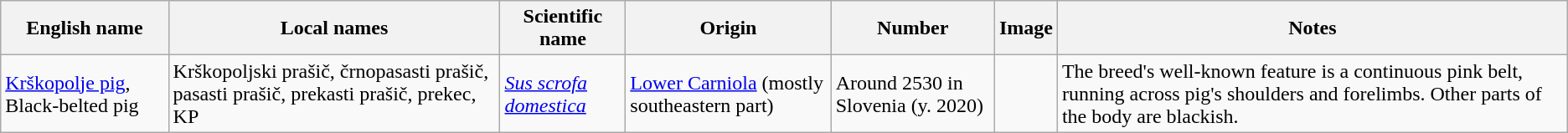<table class="wikitable">
<tr>
<th>English name</th>
<th>Local names</th>
<th>Scientific name</th>
<th>Origin</th>
<th>Number</th>
<th>Image</th>
<th>Notes</th>
</tr>
<tr>
<td><a href='#'>Krškopolje pig</a>, Black-belted pig</td>
<td>Krškopoljski prašič, črnopasasti prašič, pasasti prašič, prekasti prašič, prekec, KP</td>
<td><em><a href='#'>Sus scrofa domestica</a></em></td>
<td><a href='#'>Lower Carniola</a> (mostly southeastern part)</td>
<td>Around 2530 in Slovenia (y. 2020)</td>
<td></td>
<td>The breed's well-known feature is a continuous pink belt, running across pig's shoulders and forelimbs. Other parts of the body are blackish.</td>
</tr>
</table>
